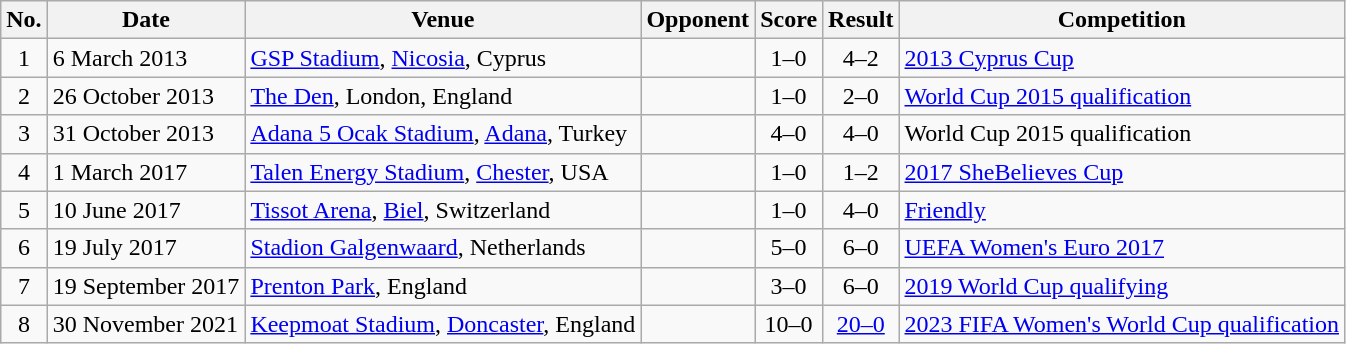<table class="wikitable sortable">
<tr>
<th scope="col">No.</th>
<th scope="col">Date</th>
<th scope="col">Venue</th>
<th scope="col">Opponent</th>
<th scope="col">Score</th>
<th scope="col">Result</th>
<th scope="col">Competition</th>
</tr>
<tr>
<td align="center">1</td>
<td>6 March 2013</td>
<td><a href='#'>GSP Stadium</a>, <a href='#'>Nicosia</a>, Cyprus</td>
<td></td>
<td align="center">1–0</td>
<td align="center">4–2</td>
<td><a href='#'>2013 Cyprus Cup</a></td>
</tr>
<tr>
<td align="center">2</td>
<td>26 October 2013</td>
<td><a href='#'>The Den</a>, London, England</td>
<td></td>
<td align="center">1–0</td>
<td align="center">2–0</td>
<td><a href='#'>World Cup 2015 qualification</a></td>
</tr>
<tr>
<td align="center">3</td>
<td>31 October 2013</td>
<td><a href='#'>Adana 5 Ocak Stadium</a>, <a href='#'>Adana</a>, Turkey</td>
<td></td>
<td align="center">4–0</td>
<td align="center">4–0</td>
<td>World Cup 2015 qualification</td>
</tr>
<tr>
<td align="center">4</td>
<td>1 March 2017</td>
<td><a href='#'>Talen Energy Stadium</a>, <a href='#'>Chester</a>, USA</td>
<td></td>
<td align="center">1–0</td>
<td align="center">1–2</td>
<td><a href='#'>2017 SheBelieves Cup</a></td>
</tr>
<tr>
<td align="center">5</td>
<td>10 June 2017</td>
<td><a href='#'>Tissot Arena</a>, <a href='#'>Biel</a>, Switzerland</td>
<td></td>
<td align="center">1–0</td>
<td align="center">4–0</td>
<td><a href='#'>Friendly</a></td>
</tr>
<tr>
<td align="center">6</td>
<td>19 July 2017</td>
<td><a href='#'>Stadion Galgenwaard</a>, Netherlands</td>
<td></td>
<td align="center">5–0</td>
<td align="center">6–0</td>
<td><a href='#'>UEFA Women's Euro 2017</a></td>
</tr>
<tr>
<td align="center">7</td>
<td>19 September 2017</td>
<td><a href='#'>Prenton Park</a>, England</td>
<td></td>
<td align="center">3–0</td>
<td align="center">6–0</td>
<td><a href='#'>2019 World Cup qualifying</a></td>
</tr>
<tr>
<td align="center">8</td>
<td>30 November 2021</td>
<td><a href='#'>Keepmoat Stadium</a>, <a href='#'>Doncaster</a>, England</td>
<td></td>
<td align="center">10–0</td>
<td align="center"><a href='#'>20–0</a></td>
<td><a href='#'>2023 FIFA Women's World Cup qualification</a></td>
</tr>
</table>
